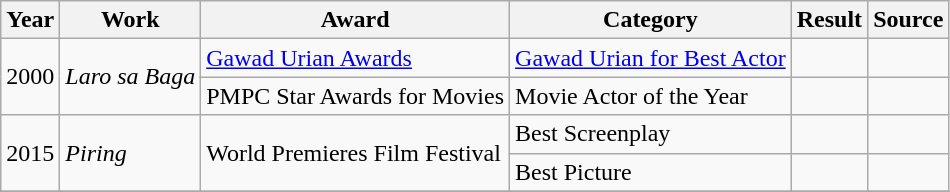<table class="wikitable">
<tr>
<th>Year</th>
<th>Work</th>
<th>Award</th>
<th>Category</th>
<th>Result</th>
<th>Source </th>
</tr>
<tr>
<td rowspan=2>2000</td>
<td rowspan=2><em>Laro sa Baga</em></td>
<td><a href='#'>Gawad Urian Awards</a></td>
<td><a href='#'>Gawad Urian for Best Actor</a></td>
<td></td>
<td></td>
</tr>
<tr>
<td>PMPC Star Awards for Movies</td>
<td>Movie Actor of the Year</td>
<td></td>
<td></td>
</tr>
<tr>
<td rowspan=2>2015</td>
<td rowspan=2><em>Piring</em></td>
<td rowspan=2>World Premieres Film Festival</td>
<td>Best Screenplay</td>
<td></td>
<td></td>
</tr>
<tr>
<td>Best Picture</td>
<td></td>
<td></td>
</tr>
<tr>
</tr>
</table>
